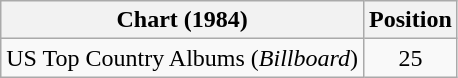<table class="wikitable">
<tr>
<th>Chart (1984)</th>
<th>Position</th>
</tr>
<tr>
<td>US Top Country Albums (<em>Billboard</em>)</td>
<td style="text-align:center;">25</td>
</tr>
</table>
